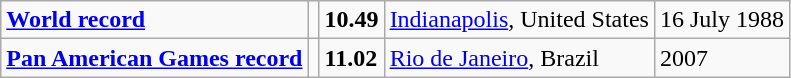<table class="wikitable">
<tr>
<td><strong><a href='#'>World record</a></strong></td>
<td></td>
<td><strong>10.49</strong></td>
<td><a href='#'>Indianapolis</a>, United States</td>
<td>16 July 1988</td>
</tr>
<tr>
<td><strong><a href='#'>Pan American Games record</a></strong></td>
<td></td>
<td><strong>11.02</strong></td>
<td><a href='#'>Rio de Janeiro</a>, Brazil</td>
<td>2007</td>
</tr>
</table>
